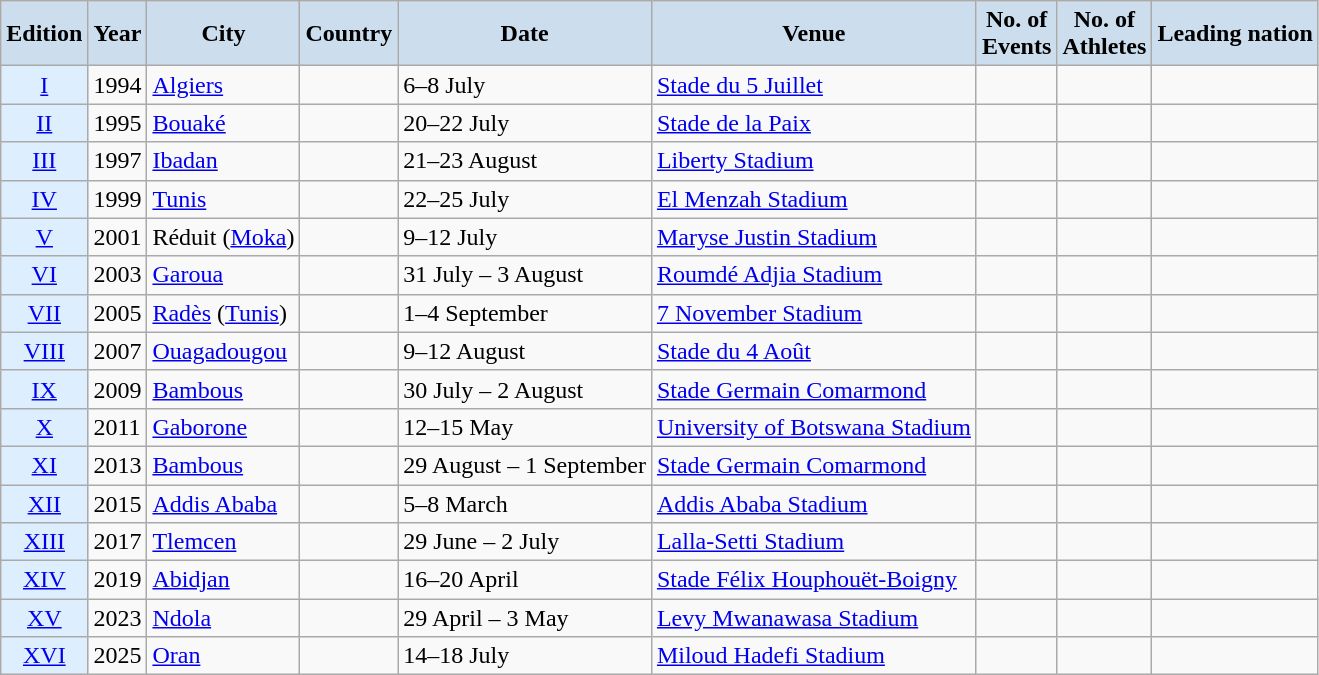<table class="wikitable sortable">
<tr>
<th style="background-color: #CCDDEE;">Edition</th>
<th style="background-color: #CCDDEE;">Year</th>
<th style="background-color: #CCDDEE;">City</th>
<th style="background-color: #CCDDEE;">Country</th>
<th style="background-color: #CCDDEE;">Date</th>
<th style="background-color: #CCDDEE;">Venue</th>
<th style="background-color: #CCDDEE;">No. of <br>Events</th>
<th style="background-color: #CCDDEE;">No. of<br>Athletes</th>
<th style="background-color: #CCDDEE;">Leading nation</th>
</tr>
<tr>
<td align=center bgcolor=DDEEFF><a href='#'>I</a></td>
<td>1994</td>
<td><a href='#'>Algiers</a></td>
<td></td>
<td>6–8 July</td>
<td><a href='#'>Stade du 5 Juillet</a></td>
<td></td>
<td></td>
<td></td>
</tr>
<tr>
<td align=center bgcolor=DDEEFF><a href='#'>II</a></td>
<td>1995</td>
<td><a href='#'>Bouaké</a></td>
<td></td>
<td>20–22 July</td>
<td><a href='#'>Stade de la Paix</a></td>
<td></td>
<td></td>
<td></td>
</tr>
<tr>
<td align=center bgcolor=DDEEFF><a href='#'>III</a></td>
<td>1997</td>
<td><a href='#'>Ibadan</a></td>
<td></td>
<td>21–23 August</td>
<td><a href='#'>Liberty Stadium</a></td>
<td></td>
<td></td>
<td></td>
</tr>
<tr>
<td align=center bgcolor=DDEEFF><a href='#'>IV</a></td>
<td>1999</td>
<td><a href='#'>Tunis</a></td>
<td></td>
<td>22–25 July</td>
<td><a href='#'>El Menzah Stadium</a></td>
<td></td>
<td></td>
<td></td>
</tr>
<tr>
<td align=center bgcolor=DDEEFF><a href='#'>V</a></td>
<td>2001</td>
<td>Réduit (<a href='#'>Moka</a>)</td>
<td></td>
<td>9–12 July</td>
<td><a href='#'>Maryse Justin Stadium</a></td>
<td></td>
<td></td>
<td></td>
</tr>
<tr>
<td align=center bgcolor=DDEEFF><a href='#'>VI</a></td>
<td>2003</td>
<td><a href='#'>Garoua</a></td>
<td></td>
<td>31 July – 3 August</td>
<td><a href='#'>Roumdé Adjia Stadium</a></td>
<td></td>
<td></td>
<td></td>
</tr>
<tr>
<td align=center bgcolor=DDEEFF><a href='#'>VII</a></td>
<td>2005</td>
<td><a href='#'>Radès</a> (<a href='#'>Tunis</a>)</td>
<td></td>
<td>1–4 September</td>
<td><a href='#'>7 November Stadium</a></td>
<td></td>
<td></td>
<td></td>
</tr>
<tr>
<td align=center bgcolor=DDEEFF><a href='#'>VIII</a></td>
<td>2007</td>
<td><a href='#'>Ouagadougou</a></td>
<td></td>
<td>9–12 August</td>
<td><a href='#'>Stade du 4 Août</a></td>
<td></td>
<td></td>
<td></td>
</tr>
<tr>
<td align=center bgcolor=DDEEFF><a href='#'>IX</a></td>
<td>2009</td>
<td><a href='#'>Bambous</a></td>
<td></td>
<td>30 July – 2 August</td>
<td><a href='#'>Stade Germain Comarmond</a></td>
<td></td>
<td></td>
<td></td>
</tr>
<tr>
<td align=center bgcolor=DDEEFF><a href='#'>X</a></td>
<td>2011</td>
<td><a href='#'>Gaborone</a></td>
<td></td>
<td>12–15 May</td>
<td><a href='#'>University of Botswana Stadium</a></td>
<td></td>
<td></td>
<td></td>
</tr>
<tr>
<td align=center bgcolor=DDEEFF><a href='#'>XI</a></td>
<td>2013</td>
<td><a href='#'>Bambous</a></td>
<td></td>
<td>29 August – 1 September</td>
<td><a href='#'>Stade Germain Comarmond</a></td>
<td></td>
<td></td>
<td></td>
</tr>
<tr>
<td align=center bgcolor=DDEEFF><a href='#'>XII</a></td>
<td>2015</td>
<td><a href='#'>Addis Ababa</a></td>
<td></td>
<td>5–8 March</td>
<td><a href='#'>Addis Ababa Stadium</a></td>
<td></td>
<td></td>
<td></td>
</tr>
<tr>
<td align=center bgcolor=DDEEFF><a href='#'>XIII</a></td>
<td>2017</td>
<td><a href='#'>Tlemcen</a></td>
<td></td>
<td>29 June – 2 July</td>
<td><a href='#'>Lalla-Setti Stadium</a></td>
<td></td>
<td></td>
<td></td>
</tr>
<tr>
<td align=center bgcolor=DDEEFF><a href='#'>XIV</a></td>
<td>2019</td>
<td><a href='#'>Abidjan</a></td>
<td></td>
<td>16–20 April</td>
<td><a href='#'>Stade Félix Houphouët-Boigny</a></td>
<td></td>
<td></td>
<td></td>
</tr>
<tr>
<td align=center bgcolor=DDEEFF><a href='#'>XV</a></td>
<td>2023</td>
<td><a href='#'>Ndola</a></td>
<td></td>
<td>29 April – 3 May</td>
<td><a href='#'>Levy Mwanawasa Stadium</a></td>
<td></td>
<td></td>
<td></td>
</tr>
<tr>
<td align=center bgcolor=DDEEFF><a href='#'>XVI</a></td>
<td>2025</td>
<td><a href='#'>Oran</a></td>
<td></td>
<td>14–18 July</td>
<td><a href='#'>Miloud Hadefi Stadium</a></td>
<td></td>
<td></td>
<td></td>
</tr>
</table>
